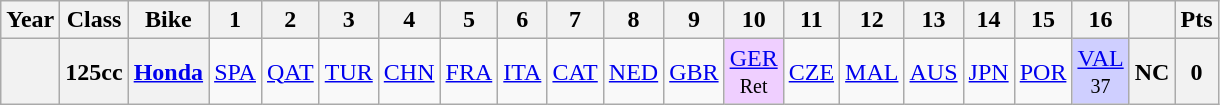<table class="wikitable" style="text-align:center">
<tr>
<th>Year</th>
<th>Class</th>
<th>Bike</th>
<th>1</th>
<th>2</th>
<th>3</th>
<th>4</th>
<th>5</th>
<th>6</th>
<th>7</th>
<th>8</th>
<th>9</th>
<th>10</th>
<th>11</th>
<th>12</th>
<th>13</th>
<th>14</th>
<th>15</th>
<th>16</th>
<th></th>
<th>Pts</th>
</tr>
<tr>
<th align="left"></th>
<th align="left">125cc</th>
<th align="left"><a href='#'>Honda</a></th>
<td><a href='#'>SPA</a></td>
<td><a href='#'>QAT</a></td>
<td><a href='#'>TUR</a></td>
<td><a href='#'>CHN</a></td>
<td><a href='#'>FRA</a></td>
<td><a href='#'>ITA</a></td>
<td><a href='#'>CAT</a></td>
<td><a href='#'>NED</a></td>
<td><a href='#'>GBR</a></td>
<td style="background:#efcfff;"><a href='#'>GER</a><br><small>Ret</small></td>
<td><a href='#'>CZE</a></td>
<td><a href='#'>MAL</a></td>
<td><a href='#'>AUS</a></td>
<td><a href='#'>JPN</a></td>
<td><a href='#'>POR</a></td>
<td style="background:#CFCFFF;"><a href='#'>VAL</a><br><small>37</small></td>
<th>NC</th>
<th>0</th>
</tr>
</table>
